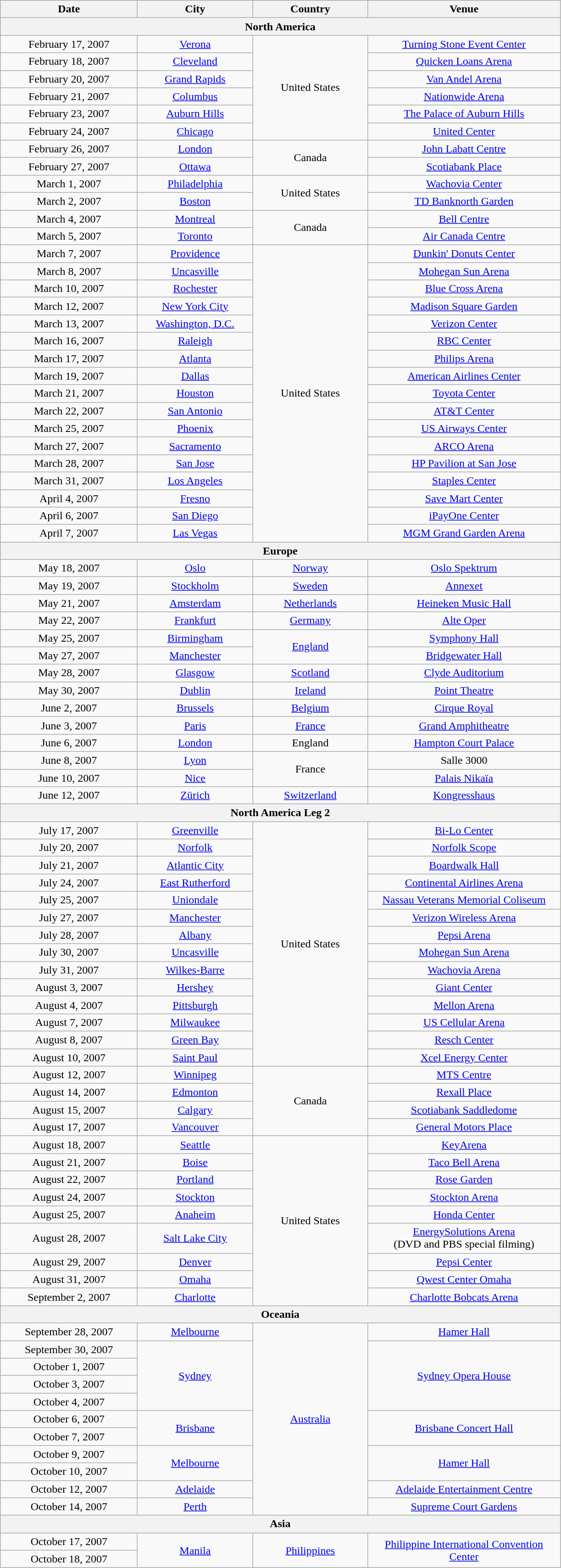<table class="wikitable" style="text-align:center">
<tr>
<th scope="col" style="width:12em;">Date</th>
<th scope="col" style="width:10em;">City</th>
<th scope="col" style="width:10em;">Country</th>
<th scope="col" style="width:17em;">Venue</th>
</tr>
<tr>
<th colspan="4">North America</th>
</tr>
<tr>
<td>February 17, 2007</td>
<td><a href='#'>Verona</a></td>
<td rowspan="6">United States</td>
<td><a href='#'>Turning Stone Event Center</a></td>
</tr>
<tr>
<td>February 18, 2007</td>
<td><a href='#'>Cleveland</a></td>
<td><a href='#'>Quicken Loans Arena</a></td>
</tr>
<tr>
<td>February 20, 2007</td>
<td><a href='#'>Grand Rapids</a></td>
<td><a href='#'>Van Andel Arena</a></td>
</tr>
<tr>
<td>February 21, 2007</td>
<td><a href='#'>Columbus</a></td>
<td><a href='#'>Nationwide Arena</a></td>
</tr>
<tr>
<td>February 23, 2007</td>
<td><a href='#'>Auburn Hills</a></td>
<td><a href='#'>The Palace of Auburn Hills</a></td>
</tr>
<tr>
<td>February 24, 2007</td>
<td><a href='#'>Chicago</a></td>
<td><a href='#'>United Center</a></td>
</tr>
<tr>
<td>February 26, 2007</td>
<td><a href='#'>London</a></td>
<td rowspan="2">Canada</td>
<td><a href='#'>John Labatt Centre</a></td>
</tr>
<tr>
<td>February 27, 2007</td>
<td><a href='#'>Ottawa</a></td>
<td><a href='#'>Scotiabank Place</a></td>
</tr>
<tr>
<td>March 1, 2007</td>
<td><a href='#'>Philadelphia</a></td>
<td rowspan="2">United States</td>
<td><a href='#'>Wachovia Center</a></td>
</tr>
<tr>
<td>March 2, 2007</td>
<td><a href='#'>Boston</a></td>
<td><a href='#'>TD Banknorth Garden</a></td>
</tr>
<tr>
<td>March 4, 2007</td>
<td><a href='#'>Montreal</a></td>
<td rowspan="2">Canada</td>
<td><a href='#'>Bell Centre</a></td>
</tr>
<tr>
<td>March 5, 2007</td>
<td><a href='#'>Toronto</a></td>
<td><a href='#'>Air Canada Centre</a></td>
</tr>
<tr>
<td>March 7, 2007</td>
<td><a href='#'>Providence</a></td>
<td rowspan="17">United States</td>
<td><a href='#'>Dunkin' Donuts Center</a></td>
</tr>
<tr>
<td>March 8, 2007</td>
<td><a href='#'>Uncasville</a></td>
<td><a href='#'>Mohegan Sun Arena</a></td>
</tr>
<tr>
<td>March 10, 2007</td>
<td><a href='#'>Rochester</a></td>
<td><a href='#'>Blue Cross Arena</a></td>
</tr>
<tr>
<td>March 12, 2007</td>
<td><a href='#'>New York City</a></td>
<td><a href='#'>Madison Square Garden</a></td>
</tr>
<tr>
<td>March 13, 2007</td>
<td><a href='#'>Washington, D.C.</a></td>
<td><a href='#'>Verizon Center</a></td>
</tr>
<tr>
<td>March 16, 2007</td>
<td><a href='#'>Raleigh</a></td>
<td><a href='#'>RBC Center</a></td>
</tr>
<tr>
<td>March 17, 2007</td>
<td><a href='#'>Atlanta</a></td>
<td><a href='#'>Philips Arena</a></td>
</tr>
<tr>
<td>March 19, 2007</td>
<td><a href='#'>Dallas</a></td>
<td><a href='#'>American Airlines Center</a></td>
</tr>
<tr>
<td>March 21, 2007</td>
<td><a href='#'>Houston</a></td>
<td><a href='#'>Toyota Center</a></td>
</tr>
<tr>
<td>March 22, 2007</td>
<td><a href='#'>San Antonio</a></td>
<td><a href='#'>AT&T Center</a></td>
</tr>
<tr>
<td>March 25, 2007</td>
<td><a href='#'>Phoenix</a></td>
<td><a href='#'>US Airways Center</a></td>
</tr>
<tr>
<td>March 27, 2007</td>
<td><a href='#'>Sacramento</a></td>
<td><a href='#'>ARCO Arena</a></td>
</tr>
<tr>
<td>March 28, 2007</td>
<td><a href='#'>San Jose</a></td>
<td><a href='#'>HP Pavilion at San Jose</a></td>
</tr>
<tr>
<td>March 31, 2007</td>
<td><a href='#'>Los Angeles</a></td>
<td><a href='#'>Staples Center</a></td>
</tr>
<tr>
<td>April 4, 2007</td>
<td><a href='#'>Fresno</a></td>
<td><a href='#'>Save Mart Center</a></td>
</tr>
<tr>
<td>April 6, 2007</td>
<td><a href='#'>San Diego</a></td>
<td><a href='#'>iPayOne Center</a></td>
</tr>
<tr>
<td>April 7, 2007</td>
<td><a href='#'>Las Vegas</a></td>
<td><a href='#'>MGM Grand Garden Arena</a></td>
</tr>
<tr>
<th colspan="4">Europe</th>
</tr>
<tr>
<td>May 18, 2007</td>
<td><a href='#'>Oslo</a></td>
<td><a href='#'>Norway</a></td>
<td><a href='#'>Oslo Spektrum</a></td>
</tr>
<tr>
<td>May 19, 2007</td>
<td><a href='#'>Stockholm</a></td>
<td><a href='#'>Sweden</a></td>
<td><a href='#'>Annexet</a></td>
</tr>
<tr>
<td>May 21, 2007</td>
<td><a href='#'>Amsterdam</a></td>
<td><a href='#'>Netherlands</a></td>
<td><a href='#'>Heineken Music Hall</a></td>
</tr>
<tr>
<td>May 22, 2007</td>
<td><a href='#'>Frankfurt</a></td>
<td><a href='#'>Germany</a></td>
<td><a href='#'>Alte Oper</a></td>
</tr>
<tr>
<td>May 25, 2007</td>
<td><a href='#'>Birmingham</a></td>
<td rowspan="2"><a href='#'>England</a></td>
<td><a href='#'>Symphony Hall</a></td>
</tr>
<tr>
<td>May 27, 2007</td>
<td><a href='#'>Manchester</a></td>
<td><a href='#'>Bridgewater Hall</a></td>
</tr>
<tr>
<td>May 28, 2007</td>
<td><a href='#'>Glasgow</a></td>
<td><a href='#'>Scotland</a></td>
<td><a href='#'>Clyde Auditorium</a></td>
</tr>
<tr>
<td>May 30, 2007</td>
<td><a href='#'>Dublin</a></td>
<td><a href='#'>Ireland</a></td>
<td><a href='#'>Point Theatre</a></td>
</tr>
<tr>
<td>June 2, 2007</td>
<td><a href='#'>Brussels</a></td>
<td><a href='#'>Belgium</a></td>
<td><a href='#'>Cirque Royal</a></td>
</tr>
<tr>
<td>June 3, 2007</td>
<td><a href='#'>Paris</a></td>
<td><a href='#'>France</a></td>
<td><a href='#'>Grand Amphitheatre</a></td>
</tr>
<tr>
<td>June 6, 2007</td>
<td><a href='#'>London</a></td>
<td>England</td>
<td><a href='#'>Hampton Court Palace</a></td>
</tr>
<tr>
<td>June 8, 2007</td>
<td><a href='#'>Lyon</a></td>
<td rowspan="2">France</td>
<td>Salle 3000</td>
</tr>
<tr>
<td>June 10, 2007</td>
<td><a href='#'>Nice</a></td>
<td><a href='#'>Palais Nikaïa</a></td>
</tr>
<tr>
<td>June 12, 2007</td>
<td><a href='#'>Zürich</a></td>
<td><a href='#'>Switzerland</a></td>
<td><a href='#'>Kongresshaus</a></td>
</tr>
<tr>
<th colspan ="4">North America Leg 2</th>
</tr>
<tr>
<td>July 17, 2007</td>
<td><a href='#'>Greenville</a></td>
<td rowspan ="14">United States</td>
<td><a href='#'>Bi-Lo Center</a></td>
</tr>
<tr>
<td>July 20, 2007</td>
<td><a href='#'>Norfolk</a></td>
<td><a href='#'>Norfolk Scope</a></td>
</tr>
<tr>
<td>July 21, 2007</td>
<td><a href='#'>Atlantic City</a></td>
<td><a href='#'>Boardwalk Hall</a></td>
</tr>
<tr>
<td>July 24, 2007</td>
<td><a href='#'>East Rutherford</a></td>
<td><a href='#'>Continental Airlines Arena</a></td>
</tr>
<tr>
<td>July 25, 2007</td>
<td><a href='#'>Uniondale</a></td>
<td><a href='#'>Nassau Veterans Memorial Coliseum</a></td>
</tr>
<tr>
<td>July 27, 2007</td>
<td><a href='#'>Manchester</a></td>
<td><a href='#'>Verizon Wireless Arena</a></td>
</tr>
<tr>
<td>July 28, 2007</td>
<td><a href='#'>Albany</a></td>
<td><a href='#'>Pepsi Arena</a></td>
</tr>
<tr>
<td>July 30, 2007</td>
<td><a href='#'>Uncasville</a></td>
<td><a href='#'>Mohegan Sun Arena</a></td>
</tr>
<tr>
<td>July 31, 2007</td>
<td><a href='#'>Wilkes-Barre</a></td>
<td><a href='#'>Wachovia Arena</a></td>
</tr>
<tr>
<td>August 3, 2007</td>
<td><a href='#'>Hershey</a></td>
<td><a href='#'>Giant Center</a></td>
</tr>
<tr>
<td>August 4, 2007</td>
<td><a href='#'>Pittsburgh</a></td>
<td><a href='#'>Mellon Arena</a></td>
</tr>
<tr>
<td>August 7, 2007</td>
<td><a href='#'>Milwaukee</a></td>
<td><a href='#'>US Cellular Arena</a></td>
</tr>
<tr>
<td>August 8, 2007</td>
<td><a href='#'>Green Bay</a></td>
<td><a href='#'>Resch Center</a></td>
</tr>
<tr>
<td>August 10, 2007</td>
<td><a href='#'>Saint Paul</a></td>
<td><a href='#'>Xcel Energy Center</a></td>
</tr>
<tr>
<td>August 12, 2007</td>
<td><a href='#'>Winnipeg</a></td>
<td rowspan="4">Canada</td>
<td><a href='#'>MTS Centre</a></td>
</tr>
<tr>
<td>August 14, 2007</td>
<td><a href='#'>Edmonton</a></td>
<td><a href='#'>Rexall Place</a></td>
</tr>
<tr>
<td>August 15, 2007</td>
<td><a href='#'>Calgary</a></td>
<td><a href='#'>Scotiabank Saddledome</a></td>
</tr>
<tr>
<td>August 17, 2007</td>
<td><a href='#'>Vancouver</a></td>
<td><a href='#'>General Motors Place</a></td>
</tr>
<tr>
<td>August 18, 2007</td>
<td><a href='#'>Seattle</a></td>
<td rowspan="9">United States</td>
<td><a href='#'>KeyArena</a></td>
</tr>
<tr>
<td>August 21, 2007</td>
<td><a href='#'>Boise</a></td>
<td><a href='#'>Taco Bell Arena</a></td>
</tr>
<tr>
<td>August 22, 2007</td>
<td><a href='#'>Portland</a></td>
<td><a href='#'>Rose Garden</a></td>
</tr>
<tr>
<td>August 24, 2007</td>
<td><a href='#'>Stockton</a></td>
<td><a href='#'>Stockton Arena</a></td>
</tr>
<tr>
<td>August 25, 2007</td>
<td><a href='#'>Anaheim</a></td>
<td><a href='#'>Honda Center</a></td>
</tr>
<tr>
<td>August 28, 2007</td>
<td><a href='#'>Salt Lake City</a></td>
<td><a href='#'>EnergySolutions Arena</a><br>(DVD and PBS special filming)</td>
</tr>
<tr>
<td>August 29, 2007</td>
<td><a href='#'>Denver</a></td>
<td><a href='#'>Pepsi Center</a></td>
</tr>
<tr>
<td>August 31, 2007</td>
<td><a href='#'>Omaha</a></td>
<td><a href='#'>Qwest Center Omaha</a></td>
</tr>
<tr>
<td>September 2, 2007</td>
<td><a href='#'>Charlotte</a></td>
<td><a href='#'>Charlotte Bobcats Arena</a></td>
</tr>
<tr>
<th colspan ="4">Oceania</th>
</tr>
<tr>
<td>September 28, 2007</td>
<td><a href='#'>Melbourne</a></td>
<td rowspan="11"><a href='#'>Australia</a></td>
<td><a href='#'>Hamer Hall</a></td>
</tr>
<tr>
<td>September 30, 2007</td>
<td rowspan="4"><a href='#'>Sydney</a></td>
<td rowspan="4"><a href='#'>Sydney Opera House</a></td>
</tr>
<tr>
<td>October 1, 2007</td>
</tr>
<tr>
<td>October 3, 2007</td>
</tr>
<tr>
<td>October 4, 2007</td>
</tr>
<tr>
<td>October 6, 2007</td>
<td rowspan="2"><a href='#'>Brisbane</a></td>
<td rowspan="2"><a href='#'>Brisbane Concert Hall</a></td>
</tr>
<tr>
<td>October 7, 2007</td>
</tr>
<tr>
<td>October 9, 2007</td>
<td rowspan="2"><a href='#'>Melbourne</a></td>
<td rowspan="2"><a href='#'>Hamer Hall</a></td>
</tr>
<tr>
<td>October 10, 2007</td>
</tr>
<tr>
<td>October 12, 2007</td>
<td><a href='#'>Adelaide</a></td>
<td><a href='#'>Adelaide Entertainment Centre</a></td>
</tr>
<tr>
<td>October 14, 2007</td>
<td><a href='#'>Perth</a></td>
<td><a href='#'>Supreme Court Gardens</a></td>
</tr>
<tr>
<th colspan ="4">Asia</th>
</tr>
<tr>
<td>October 17, 2007</td>
<td rowspan="2"><a href='#'>Manila</a></td>
<td rowspan="2"><a href='#'>Philippines</a></td>
<td rowspan="2"><a href='#'>Philippine International Convention Center</a></td>
</tr>
<tr>
<td>October 18, 2007</td>
</tr>
</table>
